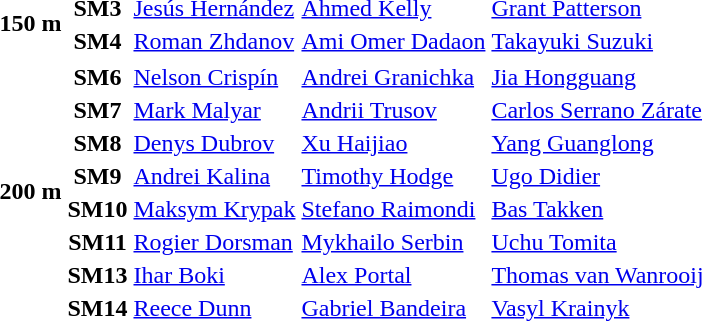<table>
<tr>
<th rowspan="3">150 m</th>
</tr>
<tr>
<th>SM3</th>
<td> <a href='#'>Jesús Hernández</a></td>
<td> <a href='#'>Ahmed Kelly</a></td>
<td> <a href='#'>Grant Patterson</a></td>
</tr>
<tr>
<th>SM4</th>
<td> <a href='#'>Roman Zhdanov</a></td>
<td> <a href='#'>Ami Omer Dadaon</a></td>
<td> <a href='#'>Takayuki Suzuki</a></td>
</tr>
<tr>
<th rowspan="9">200 m</th>
</tr>
<tr>
<th>SM6</th>
<td> <a href='#'>Nelson Crispín</a></td>
<td> <a href='#'>Andrei Granichka</a></td>
<td> <a href='#'>Jia Hongguang</a></td>
</tr>
<tr>
<th>SM7</th>
<td> <a href='#'>Mark Malyar</a></td>
<td> <a href='#'>Andrii Trusov</a></td>
<td> <a href='#'>Carlos Serrano Zárate</a></td>
</tr>
<tr>
<th>SM8</th>
<td> <a href='#'>Denys Dubrov</a></td>
<td> <a href='#'>Xu Haijiao</a></td>
<td> <a href='#'>Yang Guanglong</a></td>
</tr>
<tr>
<th>SM9</th>
<td> <a href='#'>Andrei Kalina</a></td>
<td> <a href='#'>Timothy Hodge</a></td>
<td> <a href='#'>Ugo Didier</a></td>
</tr>
<tr>
<th>SM10</th>
<td> <a href='#'>Maksym Krypak</a></td>
<td> <a href='#'>Stefano Raimondi</a></td>
<td> <a href='#'>Bas Takken</a></td>
</tr>
<tr>
<th>SM11</th>
<td> <a href='#'>Rogier Dorsman</a></td>
<td> <a href='#'>Mykhailo Serbin</a></td>
<td> <a href='#'>Uchu Tomita</a></td>
</tr>
<tr>
<th>SM13</th>
<td> <a href='#'>Ihar Boki</a></td>
<td> <a href='#'>Alex Portal</a></td>
<td> <a href='#'>Thomas van Wanrooij</a></td>
</tr>
<tr>
<th>SM14</th>
<td> <a href='#'>Reece Dunn</a></td>
<td> <a href='#'>Gabriel Bandeira</a></td>
<td> <a href='#'>Vasyl Krainyk</a></td>
</tr>
</table>
